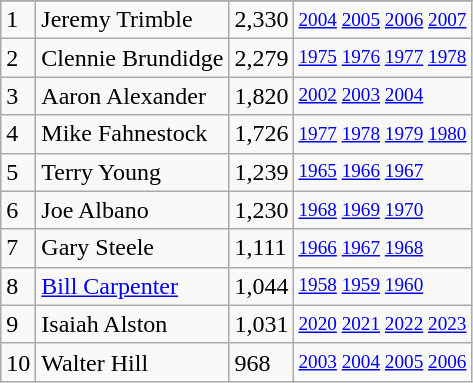<table class="wikitable">
<tr>
</tr>
<tr>
<td>1</td>
<td>Jeremy Trimble</td>
<td>2,330</td>
<td style="font-size:80%;"><a href='#'>2004</a> <a href='#'>2005</a> <a href='#'>2006</a> <a href='#'>2007</a></td>
</tr>
<tr>
<td>2</td>
<td>Clennie Brundidge</td>
<td>2,279</td>
<td style="font-size:80%;"><a href='#'>1975</a> <a href='#'>1976</a> <a href='#'>1977</a> <a href='#'>1978</a></td>
</tr>
<tr>
<td>3</td>
<td>Aaron Alexander</td>
<td>1,820</td>
<td style="font-size:80%;"><a href='#'>2002</a> <a href='#'>2003</a> <a href='#'>2004</a></td>
</tr>
<tr>
<td>4</td>
<td>Mike Fahnestock</td>
<td>1,726</td>
<td style="font-size:80%;"><a href='#'>1977</a> <a href='#'>1978</a> <a href='#'>1979</a> <a href='#'>1980</a></td>
</tr>
<tr>
<td>5</td>
<td>Terry Young</td>
<td>1,239</td>
<td style="font-size:80%;"><a href='#'>1965</a> <a href='#'>1966</a> <a href='#'>1967</a></td>
</tr>
<tr>
<td>6</td>
<td>Joe Albano</td>
<td>1,230</td>
<td style="font-size:80%;"><a href='#'>1968</a> <a href='#'>1969</a> <a href='#'>1970</a></td>
</tr>
<tr>
<td>7</td>
<td>Gary Steele</td>
<td>1,111</td>
<td style="font-size:80%;"><a href='#'>1966</a> <a href='#'>1967</a> <a href='#'>1968</a></td>
</tr>
<tr>
<td>8</td>
<td><a href='#'>Bill Carpenter</a></td>
<td>1,044</td>
<td style="font-size:80%;"><a href='#'>1958</a> <a href='#'>1959</a> <a href='#'>1960</a></td>
</tr>
<tr>
<td>9</td>
<td>Isaiah Alston</td>
<td>1,031</td>
<td style="font-size:80%;"><a href='#'>2020</a> <a href='#'>2021</a> <a href='#'>2022</a> <a href='#'>2023</a></td>
</tr>
<tr>
<td>10</td>
<td>Walter Hill</td>
<td>968</td>
<td style="font-size:80%;"><a href='#'>2003</a> <a href='#'>2004</a> <a href='#'>2005</a> <a href='#'>2006</a></td>
</tr>
</table>
